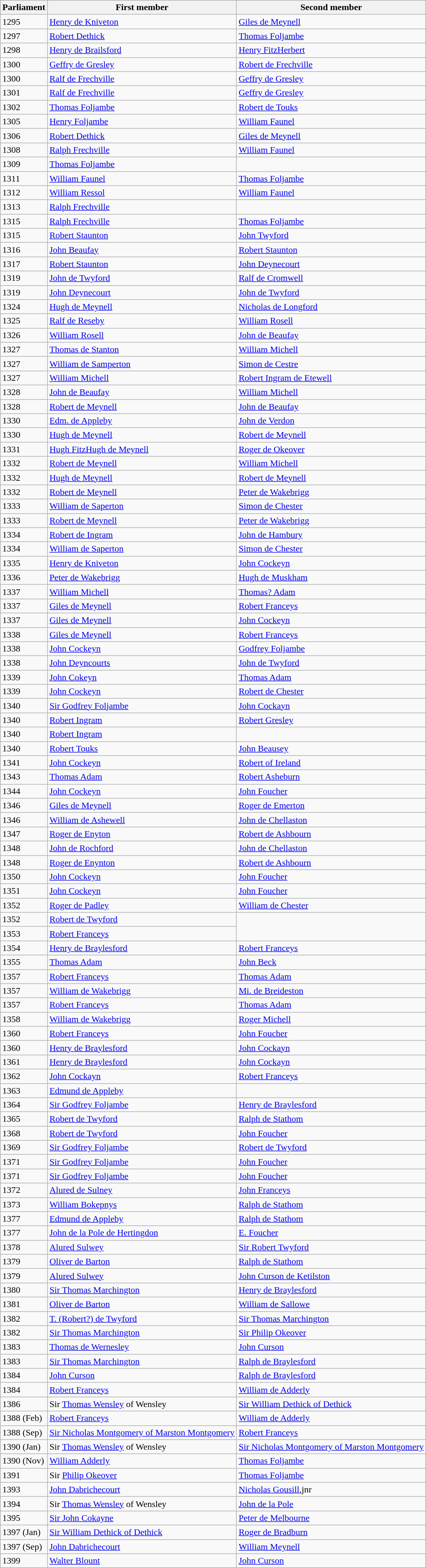<table class="wikitable">
<tr>
<th>Parliament</th>
<th>First member</th>
<th>Second member</th>
</tr>
<tr>
<td>1295</td>
<td><a href='#'>Henry de Kniveton</a></td>
<td><a href='#'>Giles de Meynell</a></td>
</tr>
<tr>
<td>1297</td>
<td><a href='#'>Robert Dethick</a></td>
<td><a href='#'>Thomas Foljambe</a></td>
</tr>
<tr>
<td>1298</td>
<td><a href='#'>Henry de Brailsford</a></td>
<td><a href='#'>Henry FitzHerbert</a></td>
</tr>
<tr>
<td>1300</td>
<td><a href='#'>Geffry de Gresley</a></td>
<td><a href='#'>Robert de Frechville</a></td>
</tr>
<tr>
<td>1300</td>
<td><a href='#'>Ralf de Frechville</a></td>
<td><a href='#'>Geffry de Gresley</a></td>
</tr>
<tr>
<td>1301</td>
<td><a href='#'>Ralf de Frechville</a></td>
<td><a href='#'>Geffry de Gresley</a></td>
</tr>
<tr>
<td>1302</td>
<td><a href='#'>Thomas Foljambe</a></td>
<td><a href='#'>Robert de Touks</a></td>
</tr>
<tr>
<td>1305</td>
<td><a href='#'>Henry Foljambe</a></td>
<td><a href='#'>William Faunel</a></td>
</tr>
<tr>
<td>1306</td>
<td><a href='#'>Robert Dethick</a></td>
<td><a href='#'>Giles de Meynell</a></td>
</tr>
<tr>
<td>1308</td>
<td><a href='#'>Ralph Frechville</a></td>
<td><a href='#'>William Faunel</a></td>
</tr>
<tr>
<td>1309</td>
<td><a href='#'>Thomas Foljambe</a></td>
</tr>
<tr>
<td>1311</td>
<td><a href='#'>William Faunel</a></td>
<td><a href='#'>Thomas Foljambe</a></td>
</tr>
<tr>
<td>1312</td>
<td><a href='#'>William Ressol</a></td>
<td><a href='#'>William Faunel</a></td>
</tr>
<tr>
<td>1313</td>
<td><a href='#'>Ralph Frechville</a></td>
</tr>
<tr>
<td>1315</td>
<td><a href='#'>Ralph Frechville</a></td>
<td><a href='#'>Thomas Foljambe</a></td>
</tr>
<tr>
<td>1315</td>
<td><a href='#'>Robert Staunton</a></td>
<td><a href='#'>John Twyford</a></td>
</tr>
<tr>
<td>1316</td>
<td><a href='#'>John Beaufay</a></td>
<td><a href='#'>Robert Staunton</a></td>
</tr>
<tr>
<td>1317</td>
<td><a href='#'>Robert Staunton</a></td>
<td><a href='#'>John Deynecourt</a></td>
</tr>
<tr>
<td>1319</td>
<td><a href='#'>John de Twyford</a></td>
<td><a href='#'>Ralf de Cromwell</a></td>
</tr>
<tr>
<td>1319</td>
<td><a href='#'>John Deynecourt</a></td>
<td><a href='#'>John de Twyford</a></td>
</tr>
<tr>
<td>1324</td>
<td><a href='#'>Hugh de Meynell</a></td>
<td><a href='#'>Nicholas de Longford</a></td>
</tr>
<tr>
<td>1325</td>
<td><a href='#'>Ralf de Reseby</a></td>
<td><a href='#'>William Rosell</a></td>
</tr>
<tr>
<td>1326</td>
<td><a href='#'>William Rosell</a></td>
<td><a href='#'>John de Beaufay</a></td>
</tr>
<tr>
<td>1327</td>
<td><a href='#'>Thomas de Stanton</a></td>
<td><a href='#'>William Michell</a></td>
</tr>
<tr>
<td>1327</td>
<td><a href='#'>William de Samperton</a></td>
<td><a href='#'>Simon de Cestre</a></td>
</tr>
<tr>
<td>1327</td>
<td><a href='#'>William Michell</a></td>
<td><a href='#'>Robert Ingram de Etewell</a></td>
</tr>
<tr>
<td>1328</td>
<td><a href='#'>John de Beaufay</a></td>
<td><a href='#'>William Michell</a></td>
</tr>
<tr>
<td>1328</td>
<td><a href='#'>Robert de Meynell</a></td>
<td><a href='#'>John de Beaufay</a></td>
</tr>
<tr>
<td>1330</td>
<td><a href='#'>Edm. de Appleby</a></td>
<td><a href='#'>John de Verdon</a></td>
</tr>
<tr>
<td>1330</td>
<td><a href='#'>Hugh de Meynell</a></td>
<td><a href='#'>Robert de Meynell</a></td>
</tr>
<tr>
<td>1331</td>
<td><a href='#'>Hugh FitzHugh de Meynell</a></td>
<td><a href='#'>Roger de Okeover</a></td>
</tr>
<tr>
<td>1332</td>
<td><a href='#'>Robert de Meynell</a></td>
<td><a href='#'>William Michell</a></td>
</tr>
<tr>
<td>1332</td>
<td><a href='#'>Hugh de Meynell</a></td>
<td><a href='#'>Robert de Meynell</a></td>
</tr>
<tr>
<td>1332</td>
<td><a href='#'>Robert de Meynell</a></td>
<td><a href='#'>Peter de Wakebrigg</a></td>
</tr>
<tr>
<td>1333</td>
<td><a href='#'>William de Saperton</a></td>
<td><a href='#'>Simon de Chester</a></td>
</tr>
<tr>
<td>1333</td>
<td><a href='#'>Robert de Meynell</a></td>
<td><a href='#'>Peter de Wakebrigg</a></td>
</tr>
<tr>
<td>1334</td>
<td><a href='#'>Robert de Ingram</a></td>
<td><a href='#'>John de Hambury</a></td>
</tr>
<tr>
<td>1334</td>
<td><a href='#'>William de Saperton</a></td>
<td><a href='#'>Simon de Chester</a></td>
</tr>
<tr>
<td>1335</td>
<td><a href='#'>Henry de Kniveton</a></td>
<td><a href='#'>John Cockeyn</a></td>
</tr>
<tr>
<td>1336</td>
<td><a href='#'>Peter de Wakebrigg</a></td>
<td><a href='#'>Hugh de Muskham</a></td>
</tr>
<tr>
<td>1337</td>
<td><a href='#'>William Michell</a></td>
<td><a href='#'>Thomas? Adam</a></td>
</tr>
<tr>
<td>1337</td>
<td><a href='#'>Giles de Meynell</a></td>
<td><a href='#'>Robert Franceys</a></td>
</tr>
<tr>
<td>1337</td>
<td><a href='#'>Giles de Meynell</a></td>
<td><a href='#'>John Cockeyn</a></td>
</tr>
<tr>
<td>1338</td>
<td><a href='#'>Giles de Meynell</a></td>
<td><a href='#'>Robert Franceys</a></td>
</tr>
<tr>
<td>1338</td>
<td><a href='#'>John Cockeyn</a></td>
<td><a href='#'>Godfrey Foljambe</a></td>
</tr>
<tr>
<td>1338</td>
<td><a href='#'>John Deyncourts</a></td>
<td><a href='#'>John de Twyford</a></td>
</tr>
<tr>
<td>1339</td>
<td><a href='#'>John Cokeyn</a></td>
<td><a href='#'>Thomas Adam</a></td>
</tr>
<tr>
<td>1339</td>
<td><a href='#'>John Cockeyn</a></td>
<td><a href='#'>Robert de Chester</a></td>
</tr>
<tr>
<td>1340</td>
<td><a href='#'>Sir Godfrey Foljambe</a></td>
<td><a href='#'>John Cockayn</a></td>
</tr>
<tr>
<td>1340</td>
<td><a href='#'>Robert Ingram</a></td>
<td><a href='#'>Robert Gresley</a></td>
</tr>
<tr>
<td>1340</td>
<td><a href='#'>Robert Ingram</a></td>
</tr>
<tr>
<td>1340</td>
<td><a href='#'>Robert Touks</a></td>
<td><a href='#'>John Beausey</a></td>
</tr>
<tr>
<td>1341</td>
<td><a href='#'>John Cockeyn</a></td>
<td><a href='#'>Robert of Ireland</a></td>
</tr>
<tr>
<td>1343</td>
<td><a href='#'>Thomas Adam</a></td>
<td><a href='#'>Robert Asheburn</a></td>
</tr>
<tr>
<td>1344</td>
<td><a href='#'>John Cockeyn</a></td>
<td><a href='#'>John Foucher</a></td>
</tr>
<tr>
<td>1346</td>
<td><a href='#'>Giles de Meynell</a></td>
<td><a href='#'>Roger de Emerton</a></td>
</tr>
<tr>
<td>1346</td>
<td><a href='#'>William de Ashewell</a></td>
<td><a href='#'>John de Chellaston</a></td>
</tr>
<tr>
<td>1347</td>
<td><a href='#'>Roger de Enyton</a></td>
<td><a href='#'>Robert de Ashbourn</a></td>
</tr>
<tr>
<td>1348</td>
<td><a href='#'>John de Rochford</a></td>
<td><a href='#'>John de Chellaston</a></td>
</tr>
<tr>
<td>1348</td>
<td><a href='#'>Roger de Enynton</a></td>
<td><a href='#'>Robert de Ashbourn</a></td>
</tr>
<tr>
<td>1350</td>
<td><a href='#'>John Cockeyn</a></td>
<td><a href='#'>John Foucher</a></td>
</tr>
<tr>
<td>1351</td>
<td><a href='#'>John Cockeyn</a></td>
<td><a href='#'>John Foucher</a></td>
</tr>
<tr>
<td>1352</td>
<td><a href='#'>Roger de Padley</a></td>
<td><a href='#'>William de Chester</a></td>
</tr>
<tr>
<td>1352</td>
<td><a href='#'>Robert de Twyford</a></td>
</tr>
<tr>
<td>1353</td>
<td><a href='#'>Robert Franceys</a></td>
</tr>
<tr>
<td>1354</td>
<td><a href='#'>Henry de Braylesford</a></td>
<td><a href='#'>Robert Franceys</a></td>
</tr>
<tr>
<td>1355</td>
<td><a href='#'>Thomas Adam</a></td>
<td><a href='#'>John Beck</a></td>
</tr>
<tr>
<td>1357</td>
<td><a href='#'>Robert Franceys</a></td>
<td><a href='#'>Thomas Adam</a></td>
</tr>
<tr>
<td>1357</td>
<td><a href='#'>William de Wakebrigg</a></td>
<td><a href='#'>Mi. de Breideston</a></td>
</tr>
<tr>
<td>1357</td>
<td><a href='#'>Robert Franceys</a></td>
<td><a href='#'>Thomas Adam</a></td>
</tr>
<tr>
<td>1358</td>
<td><a href='#'>William de Wakebrigg</a></td>
<td><a href='#'>Roger Michell</a></td>
</tr>
<tr>
<td>1360</td>
<td><a href='#'>Robert Franceys</a></td>
<td><a href='#'>John Foucher</a></td>
</tr>
<tr>
<td>1360</td>
<td><a href='#'>Henry de Braylesford</a></td>
<td><a href='#'>John Cockayn</a></td>
</tr>
<tr>
<td>1361</td>
<td><a href='#'>Henry de Braylesford</a></td>
<td><a href='#'>John Cockayn</a></td>
</tr>
<tr>
<td>1362</td>
<td><a href='#'>John Cockayn</a></td>
<td><a href='#'>Robert Franceys</a></td>
</tr>
<tr>
<td>1363</td>
<td><a href='#'>Edmund de Appleby</a></td>
</tr>
<tr>
<td>1364</td>
<td><a href='#'>Sir Godfrey Foljambe</a></td>
<td><a href='#'>Henry de Braylesford</a></td>
</tr>
<tr>
<td>1365</td>
<td><a href='#'>Robert de Twyford</a></td>
<td><a href='#'>Ralph de Stathom</a></td>
</tr>
<tr>
<td>1368</td>
<td><a href='#'>Robert de Twyford</a></td>
<td><a href='#'>John Foucher</a></td>
</tr>
<tr>
<td>1369</td>
<td><a href='#'>Sir Godfrey Foljambe</a></td>
<td><a href='#'>Robert de Twyford</a></td>
</tr>
<tr>
<td>1371</td>
<td><a href='#'>Sir Godfrey Foljambe</a></td>
<td><a href='#'>John Foucher</a></td>
</tr>
<tr>
<td>1371</td>
<td><a href='#'>Sir Godfrey Foljambe</a></td>
<td><a href='#'>John Foucher</a></td>
</tr>
<tr>
<td>1372</td>
<td><a href='#'>Alured de Sulney</a></td>
<td><a href='#'>John Franceys</a></td>
</tr>
<tr>
<td>1373</td>
<td><a href='#'>William Bokepnys</a></td>
<td><a href='#'>Ralph de Stathom</a></td>
</tr>
<tr>
<td>1377</td>
<td><a href='#'>Edmund de Appleby</a></td>
<td><a href='#'>Ralph de Stathom</a></td>
</tr>
<tr>
<td>1377</td>
<td><a href='#'>John de la Pole de Hertingdon</a></td>
<td><a href='#'>E. Foucher</a></td>
</tr>
<tr>
<td>1378</td>
<td><a href='#'>Alured Sulwey</a></td>
<td><a href='#'>Sir Robert Twyford</a></td>
</tr>
<tr>
<td>1379</td>
<td><a href='#'>Oliver de Barton</a></td>
<td><a href='#'>Ralph de Stathom</a></td>
</tr>
<tr>
<td>1379</td>
<td><a href='#'>Alured Sulwey</a></td>
<td><a href='#'>John Curson de Ketilston</a></td>
</tr>
<tr>
<td>1380</td>
<td><a href='#'>Sir Thomas Marchington</a></td>
<td><a href='#'>Henry de Braylesford</a></td>
</tr>
<tr>
<td>1381</td>
<td><a href='#'>Oliver de Barton</a></td>
<td><a href='#'>William de Sallowe</a></td>
</tr>
<tr>
<td>1382</td>
<td><a href='#'>T. (Robert?) de Twyford</a></td>
<td><a href='#'>Sir Thomas Marchington</a></td>
</tr>
<tr>
<td>1382</td>
<td><a href='#'>Sir Thomas Marchington</a></td>
<td><a href='#'>Sir Philip Okeover</a></td>
</tr>
<tr>
<td>1383</td>
<td><a href='#'>Thomas de Wernesley</a></td>
<td><a href='#'>John Curson</a></td>
</tr>
<tr>
<td>1383</td>
<td><a href='#'>Sir Thomas Marchington</a></td>
<td><a href='#'>Ralph de Braylesford</a></td>
</tr>
<tr>
<td>1384</td>
<td><a href='#'>John Curson</a></td>
<td><a href='#'>Ralph de Braylesford</a></td>
</tr>
<tr>
<td>1384</td>
<td><a href='#'>Robert Franceys</a></td>
<td><a href='#'>William de Adderly</a></td>
</tr>
<tr>
<td>1386</td>
<td>Sir <a href='#'>Thomas Wensley</a> of Wensley</td>
<td><a href='#'>Sir William Dethick of Dethick</a></td>
</tr>
<tr>
<td>1388 (Feb)</td>
<td><a href='#'>Robert Franceys</a></td>
<td><a href='#'>William de Adderly</a></td>
</tr>
<tr>
<td>1388 (Sep)</td>
<td><a href='#'>Sir Nicholas Montgomery of Marston Montgomery</a></td>
<td><a href='#'>Robert Franceys</a></td>
</tr>
<tr>
<td>1390 (Jan)</td>
<td>Sir <a href='#'>Thomas Wensley</a> of Wensley</td>
<td><a href='#'>Sir Nicholas Montgomery of Marston Montgomery</a></td>
</tr>
<tr>
<td>1390 (Nov)</td>
<td><a href='#'>William Adderly</a></td>
<td><a href='#'>Thomas Foljambe</a></td>
</tr>
<tr>
<td>1391</td>
<td>Sir <a href='#'>Philip Okeover</a></td>
<td><a href='#'>Thomas Foljambe</a></td>
</tr>
<tr>
<td>1393</td>
<td><a href='#'>John Dabrichecourt</a></td>
<td><a href='#'>Nicholas Gousill</a>,jnr</td>
</tr>
<tr>
<td>1394</td>
<td>Sir <a href='#'>Thomas Wensley</a> of Wensley</td>
<td><a href='#'>John de la Pole</a></td>
</tr>
<tr>
<td>1395</td>
<td><a href='#'>Sir John Cokayne</a></td>
<td><a href='#'>Peter de Melbourne</a></td>
</tr>
<tr>
<td>1397 (Jan)</td>
<td><a href='#'>Sir William Dethick of Dethick</a></td>
<td><a href='#'>Roger de Bradburn</a></td>
</tr>
<tr>
<td>1397 (Sep)</td>
<td><a href='#'>John Dabrichecourt</a></td>
<td><a href='#'>William Meynell</a></td>
</tr>
<tr>
<td>1399</td>
<td><a href='#'>Walter Blount</a></td>
<td><a href='#'>John Curson</a></td>
</tr>
</table>
